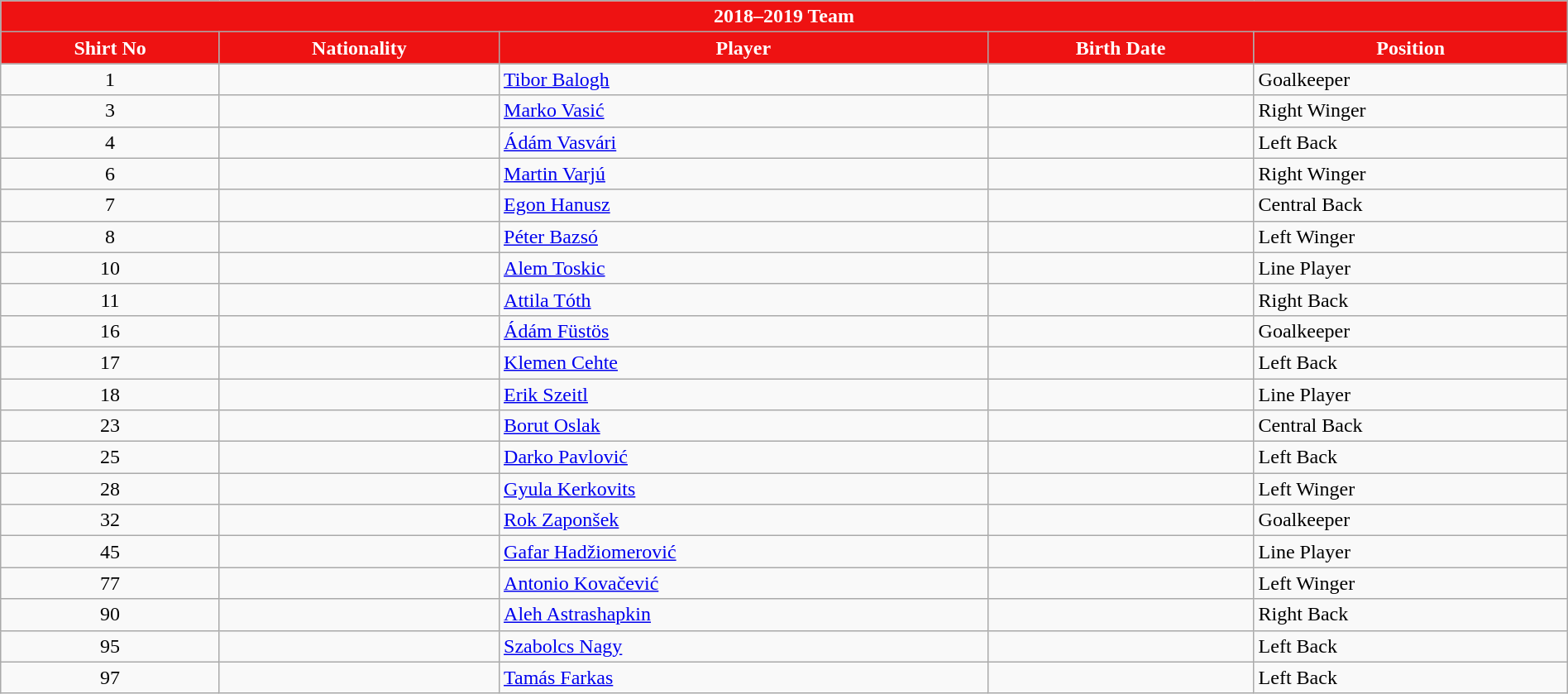<table class="wikitable collapsible collapsed" style="width:100%">
<tr>
<th colspan="5" style="background:#ee1212; color:white; text-align:center;"> <strong>2018–2019 Team</strong></th>
</tr>
<tr>
<th style="color:white; background:#EE1212">Shirt No</th>
<th style="color:white; background:#EE1212">Nationality</th>
<th style="color:white; background:#EE1212">Player</th>
<th style="color:white; background:#EE1212">Birth Date</th>
<th style="color:white; background:#EE1212">Position</th>
</tr>
<tr>
<td align=center>1</td>
<td></td>
<td><a href='#'>Tibor Balogh</a></td>
<td></td>
<td>Goalkeeper</td>
</tr>
<tr>
<td align=center>3</td>
<td></td>
<td><a href='#'>Marko Vasić</a></td>
<td></td>
<td>Right Winger</td>
</tr>
<tr>
<td align=center>4</td>
<td></td>
<td><a href='#'>Ádám Vasvári</a></td>
<td></td>
<td>Left Back</td>
</tr>
<tr>
<td align=center>6</td>
<td></td>
<td><a href='#'>Martin Varjú</a></td>
<td></td>
<td>Right Winger</td>
</tr>
<tr>
<td align=center>7</td>
<td></td>
<td><a href='#'>Egon Hanusz</a></td>
<td></td>
<td>Central Back</td>
</tr>
<tr>
<td align=center>8</td>
<td></td>
<td><a href='#'>Péter Bazsó</a></td>
<td></td>
<td>Left Winger</td>
</tr>
<tr>
<td align=center>10</td>
<td></td>
<td><a href='#'>Alem Toskic</a></td>
<td></td>
<td>Line Player</td>
</tr>
<tr>
<td align=center>11</td>
<td></td>
<td><a href='#'>Attila Tóth</a></td>
<td></td>
<td>Right Back</td>
</tr>
<tr>
<td align=center>16</td>
<td></td>
<td><a href='#'>Ádám Füstös</a></td>
<td></td>
<td>Goalkeeper</td>
</tr>
<tr>
<td align=center>17</td>
<td></td>
<td><a href='#'>Klemen Cehte</a></td>
<td></td>
<td>Left Back</td>
</tr>
<tr>
<td align=center>18</td>
<td></td>
<td><a href='#'>Erik Szeitl</a></td>
<td></td>
<td>Line Player</td>
</tr>
<tr>
<td align=center>23</td>
<td></td>
<td><a href='#'>Borut Oslak</a></td>
<td></td>
<td>Central Back</td>
</tr>
<tr>
<td align=center>25</td>
<td></td>
<td><a href='#'>Darko Pavlović</a></td>
<td></td>
<td>Left Back</td>
</tr>
<tr>
<td align=center>28</td>
<td></td>
<td><a href='#'>Gyula Kerkovits</a></td>
<td></td>
<td>Left Winger</td>
</tr>
<tr>
<td align=center>32</td>
<td></td>
<td><a href='#'>Rok Zaponšek</a></td>
<td></td>
<td>Goalkeeper</td>
</tr>
<tr>
<td align=center>45</td>
<td></td>
<td><a href='#'>Gafar Hadžiomerović</a></td>
<td></td>
<td>Line Player</td>
</tr>
<tr>
<td align=center>77</td>
<td></td>
<td><a href='#'>Antonio Kovačević</a></td>
<td></td>
<td>Left Winger</td>
</tr>
<tr>
<td align=center>90</td>
<td></td>
<td><a href='#'>Aleh Astrashapkin</a></td>
<td></td>
<td>Right Back</td>
</tr>
<tr>
<td align=center>95</td>
<td></td>
<td><a href='#'>Szabolcs Nagy</a></td>
<td></td>
<td>Left Back</td>
</tr>
<tr>
<td align=center>97</td>
<td></td>
<td><a href='#'>Tamás Farkas</a></td>
<td></td>
<td>Left Back</td>
</tr>
</table>
